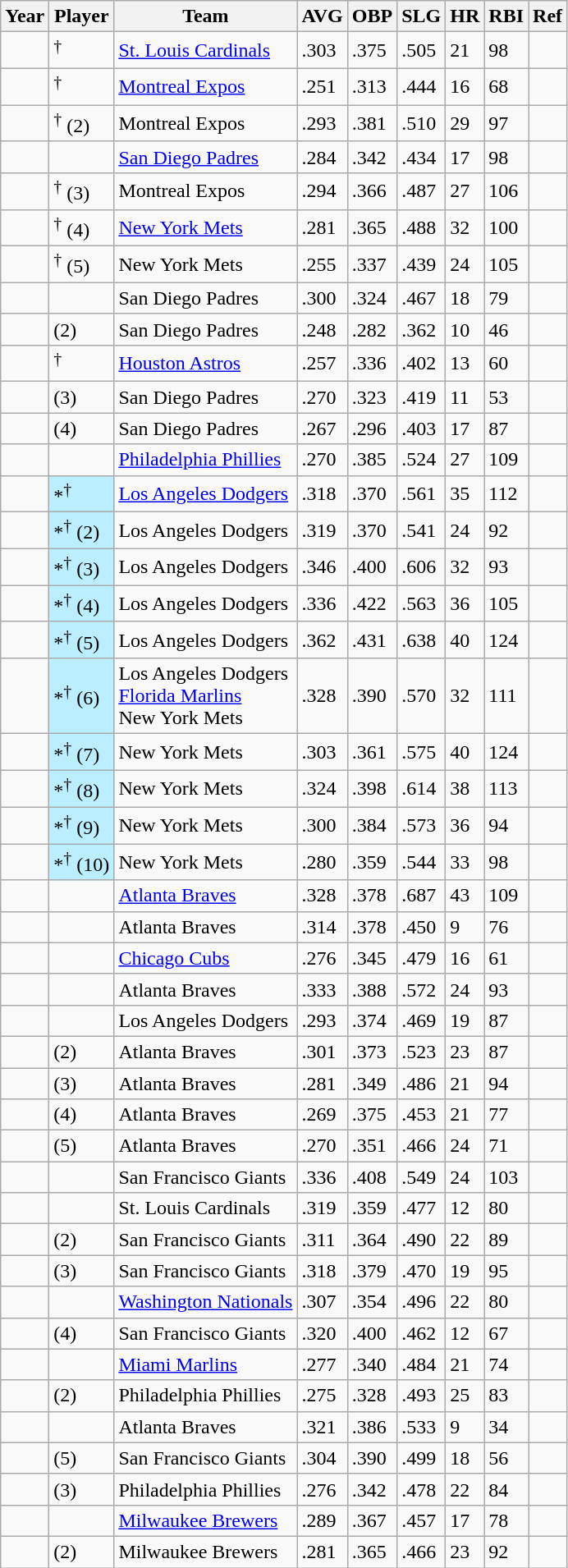<table class="wikitable sortable" border="1">
<tr>
<th>Year</th>
<th>Player</th>
<th>Team</th>
<th>AVG</th>
<th>OBP</th>
<th>SLG</th>
<th>HR</th>
<th>RBI</th>
<th class="unsortable">Ref</th>
</tr>
<tr>
<td></td>
<td><sup>†</sup></td>
<td><a href='#'>St. Louis Cardinals</a></td>
<td>.303</td>
<td>.375</td>
<td>.505</td>
<td>21</td>
<td>98</td>
<td></td>
</tr>
<tr>
<td></td>
<td><sup>†</sup></td>
<td><a href='#'>Montreal Expos</a></td>
<td>.251</td>
<td>.313</td>
<td>.444</td>
<td>16</td>
<td>68</td>
<td></td>
</tr>
<tr>
<td></td>
<td><sup>†</sup> (2)</td>
<td>Montreal Expos</td>
<td>.293</td>
<td>.381</td>
<td>.510</td>
<td>29</td>
<td>97</td>
<td></td>
</tr>
<tr>
<td></td>
<td></td>
<td><a href='#'>San Diego Padres</a></td>
<td>.284</td>
<td>.342</td>
<td>.434</td>
<td>17</td>
<td>98</td>
<td></td>
</tr>
<tr>
<td></td>
<td><sup>†</sup> (3)</td>
<td>Montreal Expos</td>
<td>.294</td>
<td>.366</td>
<td>.487</td>
<td>27</td>
<td>106</td>
<td></td>
</tr>
<tr>
<td></td>
<td><sup>†</sup> (4)</td>
<td><a href='#'>New York Mets</a></td>
<td>.281</td>
<td>.365</td>
<td>.488</td>
<td>32</td>
<td>100</td>
<td></td>
</tr>
<tr>
<td></td>
<td><sup>†</sup> (5)</td>
<td>New York Mets</td>
<td>.255</td>
<td>.337</td>
<td>.439</td>
<td>24</td>
<td>105</td>
<td></td>
</tr>
<tr>
<td></td>
<td></td>
<td>San Diego Padres</td>
<td>.300</td>
<td>.324</td>
<td>.467</td>
<td>18</td>
<td>79</td>
<td></td>
</tr>
<tr>
<td></td>
<td> (2)</td>
<td>San Diego Padres</td>
<td>.248</td>
<td>.282</td>
<td>.362</td>
<td>10</td>
<td>46</td>
<td></td>
</tr>
<tr>
<td></td>
<td><sup>†</sup></td>
<td><a href='#'>Houston Astros</a></td>
<td>.257</td>
<td>.336</td>
<td>.402</td>
<td>13</td>
<td>60</td>
<td></td>
</tr>
<tr>
<td></td>
<td> (3)</td>
<td>San Diego Padres</td>
<td>.270</td>
<td>.323</td>
<td>.419</td>
<td>11</td>
<td>53</td>
<td></td>
</tr>
<tr>
<td></td>
<td> (4)</td>
<td>San Diego Padres</td>
<td>.267</td>
<td>.296</td>
<td>.403</td>
<td>17</td>
<td>87</td>
<td></td>
</tr>
<tr>
<td></td>
<td></td>
<td><a href='#'>Philadelphia Phillies</a></td>
<td>.270</td>
<td>.385</td>
<td>.524</td>
<td>27</td>
<td>109</td>
<td></td>
</tr>
<tr>
<td></td>
<td bgcolor=#bbeeff>*<sup>†</sup></td>
<td><a href='#'>Los Angeles Dodgers</a></td>
<td>.318</td>
<td>.370</td>
<td>.561</td>
<td>35</td>
<td>112</td>
<td></td>
</tr>
<tr>
<td></td>
<td bgcolor=#bbeeff>*<sup>†</sup> (2)</td>
<td>Los Angeles Dodgers</td>
<td>.319</td>
<td>.370</td>
<td>.541</td>
<td>24</td>
<td>92</td>
<td></td>
</tr>
<tr>
<td></td>
<td bgcolor=#bbeeff>*<sup>†</sup> (3)</td>
<td>Los Angeles Dodgers</td>
<td>.346</td>
<td>.400</td>
<td>.606</td>
<td>32</td>
<td>93</td>
<td></td>
</tr>
<tr>
<td></td>
<td bgcolor=#bbeeff>*<sup>†</sup> (4)</td>
<td>Los Angeles Dodgers</td>
<td>.336</td>
<td>.422</td>
<td>.563</td>
<td>36</td>
<td>105</td>
<td></td>
</tr>
<tr>
<td></td>
<td bgcolor=#bbeeff>*<sup>†</sup> (5)</td>
<td>Los Angeles Dodgers</td>
<td>.362</td>
<td>.431</td>
<td>.638</td>
<td>40</td>
<td>124</td>
<td></td>
</tr>
<tr>
<td></td>
<td bgcolor=#bbeeff>*<sup>†</sup> (6)</td>
<td>Los Angeles Dodgers<br><a href='#'>Florida Marlins</a><br>New York Mets</td>
<td>.328</td>
<td>.390</td>
<td>.570</td>
<td>32</td>
<td>111</td>
<td><br><br></td>
</tr>
<tr>
<td></td>
<td bgcolor=#bbeeff>*<sup>†</sup> (7)</td>
<td>New York Mets</td>
<td>.303</td>
<td>.361</td>
<td>.575</td>
<td>40</td>
<td>124</td>
<td></td>
</tr>
<tr>
<td></td>
<td bgcolor=#bbeeff>*<sup>†</sup> (8)</td>
<td>New York Mets</td>
<td>.324</td>
<td>.398</td>
<td>.614</td>
<td>38</td>
<td>113</td>
<td></td>
</tr>
<tr>
<td></td>
<td bgcolor=#bbeeff>*<sup>†</sup> (9)</td>
<td>New York Mets</td>
<td>.300</td>
<td>.384</td>
<td>.573</td>
<td>36</td>
<td>94</td>
<td></td>
</tr>
<tr>
<td></td>
<td bgcolor=#bbeeff>*<sup>†</sup> (10)</td>
<td>New York Mets</td>
<td>.280</td>
<td>.359</td>
<td>.544</td>
<td>33</td>
<td>98</td>
<td></td>
</tr>
<tr>
<td></td>
<td></td>
<td><a href='#'>Atlanta Braves</a></td>
<td>.328</td>
<td>.378</td>
<td>.687</td>
<td>43</td>
<td>109</td>
<td></td>
</tr>
<tr>
<td></td>
<td></td>
<td>Atlanta Braves</td>
<td>.314</td>
<td>.378</td>
<td>.450</td>
<td>9</td>
<td>76</td>
<td></td>
</tr>
<tr>
<td></td>
<td></td>
<td><a href='#'>Chicago Cubs</a></td>
<td>.276</td>
<td>.345</td>
<td>.479</td>
<td>16</td>
<td>61</td>
<td></td>
</tr>
<tr>
<td></td>
<td></td>
<td>Atlanta Braves</td>
<td>.333</td>
<td>.388</td>
<td>.572</td>
<td>24</td>
<td>93</td>
<td></td>
</tr>
<tr>
<td></td>
<td></td>
<td>Los Angeles Dodgers</td>
<td>.293</td>
<td>.374</td>
<td>.469</td>
<td>19</td>
<td>87</td>
<td></td>
</tr>
<tr>
<td></td>
<td> (2)</td>
<td>Atlanta Braves</td>
<td>.301</td>
<td>.373</td>
<td>.523</td>
<td>23</td>
<td>87</td>
<td></td>
</tr>
<tr>
<td></td>
<td> (3)</td>
<td>Atlanta Braves</td>
<td>.281</td>
<td>.349</td>
<td>.486</td>
<td>21</td>
<td>94</td>
<td></td>
</tr>
<tr>
<td></td>
<td> (4)</td>
<td>Atlanta Braves</td>
<td>.269</td>
<td>.375</td>
<td>.453</td>
<td>21</td>
<td>77</td>
<td></td>
</tr>
<tr>
<td></td>
<td> (5)</td>
<td>Atlanta Braves</td>
<td>.270</td>
<td>.351</td>
<td>.466</td>
<td>24</td>
<td>71</td>
<td></td>
</tr>
<tr>
<td></td>
<td></td>
<td>San Francisco Giants</td>
<td>.336</td>
<td>.408</td>
<td>.549</td>
<td>24</td>
<td>103</td>
<td></td>
</tr>
<tr>
<td></td>
<td></td>
<td>St. Louis Cardinals</td>
<td>.319</td>
<td>.359</td>
<td>.477</td>
<td>12</td>
<td>80</td>
<td></td>
</tr>
<tr>
<td></td>
<td> (2)</td>
<td>San Francisco Giants</td>
<td>.311</td>
<td>.364</td>
<td>.490</td>
<td>22</td>
<td>89</td>
<td></td>
</tr>
<tr>
<td></td>
<td> (3)</td>
<td>San Francisco Giants</td>
<td>.318</td>
<td>.379</td>
<td>.470</td>
<td>19</td>
<td>95</td>
<td></td>
</tr>
<tr>
<td></td>
<td></td>
<td><a href='#'>Washington Nationals</a></td>
<td>.307</td>
<td>.354</td>
<td>.496</td>
<td>22</td>
<td>80</td>
<td></td>
</tr>
<tr>
<td></td>
<td> (4)</td>
<td>San Francisco Giants</td>
<td>.320</td>
<td>.400</td>
<td>.462</td>
<td>12</td>
<td>67</td>
<td></td>
</tr>
<tr>
<td></td>
<td></td>
<td><a href='#'>Miami Marlins</a></td>
<td>.277</td>
<td>.340</td>
<td>.484</td>
<td>21</td>
<td>74</td>
<td></td>
</tr>
<tr>
<td></td>
<td> (2)</td>
<td>Philadelphia Phillies</td>
<td>.275</td>
<td>.328</td>
<td>.493</td>
<td>25</td>
<td>83</td>
<td></td>
</tr>
<tr>
<td></td>
<td></td>
<td>Atlanta Braves</td>
<td>.321</td>
<td>.386</td>
<td>.533</td>
<td>9</td>
<td>34</td>
<td></td>
</tr>
<tr>
<td></td>
<td> (5)</td>
<td>San Francisco Giants</td>
<td>.304</td>
<td>.390</td>
<td>.499</td>
<td>18</td>
<td>56</td>
<td></td>
</tr>
<tr>
<td></td>
<td> (3)</td>
<td>Philadelphia Phillies</td>
<td>.276</td>
<td>.342</td>
<td>.478</td>
<td>22</td>
<td>84</td>
<td></td>
</tr>
<tr>
<td></td>
<td></td>
<td><a href='#'>Milwaukee Brewers</a></td>
<td>.289</td>
<td>.367</td>
<td>.457</td>
<td>17</td>
<td>78</td>
<td></td>
</tr>
<tr>
<td></td>
<td> (2)</td>
<td>Milwaukee Brewers</td>
<td>.281</td>
<td>.365</td>
<td>.466</td>
<td>23</td>
<td>92</td>
<td></td>
</tr>
</table>
